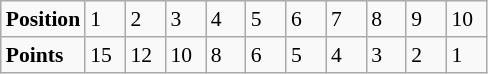<table class="wikitable" style="font-size: 90%;">
<tr>
<td><strong>Position</strong></td>
<td width=20>1</td>
<td width=20>2</td>
<td width=20>3</td>
<td width=20>4</td>
<td width=20>5</td>
<td width=20>6</td>
<td width=20>7</td>
<td width=20>8</td>
<td width=20>9</td>
<td width=20>10</td>
</tr>
<tr>
<td><strong>Points</strong></td>
<td>15</td>
<td>12</td>
<td>10</td>
<td>8</td>
<td>6</td>
<td>5</td>
<td>4</td>
<td>3</td>
<td>2</td>
<td>1</td>
</tr>
</table>
